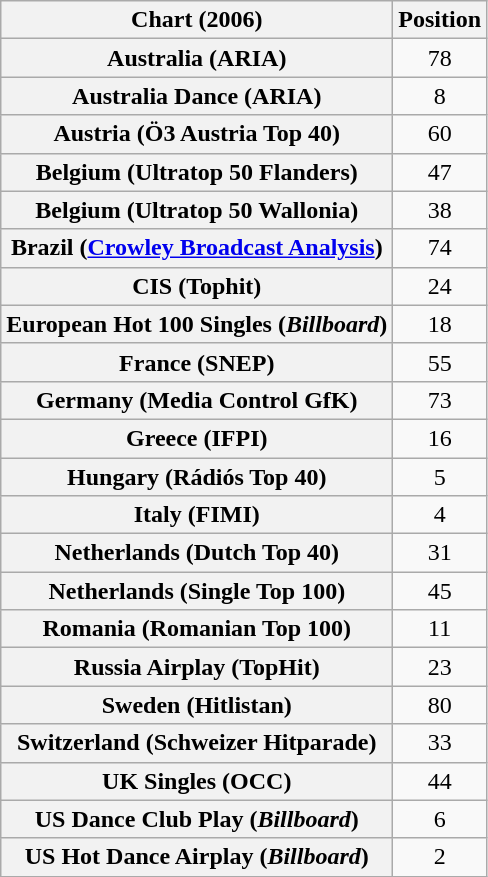<table class="wikitable sortable plainrowheaders" style="text-align:center">
<tr>
<th>Chart (2006)</th>
<th>Position</th>
</tr>
<tr>
<th scope="row">Australia (ARIA)</th>
<td>78</td>
</tr>
<tr>
<th scope="row">Australia Dance (ARIA)</th>
<td>8</td>
</tr>
<tr>
<th scope="row">Austria (Ö3 Austria Top 40)</th>
<td>60</td>
</tr>
<tr>
<th scope="row">Belgium (Ultratop 50 Flanders)</th>
<td>47</td>
</tr>
<tr>
<th scope="row">Belgium (Ultratop 50 Wallonia)</th>
<td>38</td>
</tr>
<tr>
<th scope="row">Brazil (<a href='#'>Crowley Broadcast Analysis</a>)</th>
<td>74</td>
</tr>
<tr>
<th scope="row">CIS (Tophit)</th>
<td>24</td>
</tr>
<tr>
<th scope="row">European Hot 100 Singles (<em>Billboard</em>)</th>
<td>18</td>
</tr>
<tr>
<th scope="row">France (SNEP)</th>
<td>55</td>
</tr>
<tr>
<th scope="row">Germany (Media Control GfK)</th>
<td>73</td>
</tr>
<tr>
<th scope="row">Greece (IFPI)</th>
<td>16</td>
</tr>
<tr>
<th scope="row">Hungary (Rádiós Top 40)</th>
<td>5</td>
</tr>
<tr>
<th scope="row">Italy (FIMI)</th>
<td>4</td>
</tr>
<tr>
<th scope="row">Netherlands (Dutch Top 40)</th>
<td>31</td>
</tr>
<tr>
<th scope="row">Netherlands (Single Top 100)</th>
<td>45</td>
</tr>
<tr>
<th scope="row">Romania (Romanian Top 100)</th>
<td>11</td>
</tr>
<tr>
<th scope="row">Russia Airplay (TopHit)</th>
<td>23</td>
</tr>
<tr>
<th scope="row">Sweden (Hitlistan)</th>
<td>80</td>
</tr>
<tr>
<th scope="row">Switzerland (Schweizer Hitparade)</th>
<td>33</td>
</tr>
<tr>
<th scope="row">UK Singles (OCC)</th>
<td>44</td>
</tr>
<tr>
<th scope="row">US Dance Club Play (<em>Billboard</em>)</th>
<td>6</td>
</tr>
<tr>
<th scope="row">US Hot Dance Airplay (<em>Billboard</em>)</th>
<td>2</td>
</tr>
</table>
